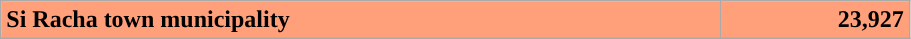<table class="wikitable" style="width:48%; display:inline-table;">
<tr>
<td style='background: #ffa07a;"'><strong>Si Racha town municipality</strong></td>
<td style= "background: #ffa07a; text-align:right;"><strong>23,927</strong></td>
</tr>
</table>
